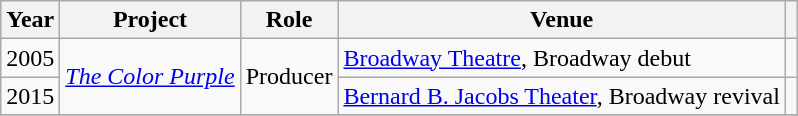<table class="wikitable sortable plainrowheaders">
<tr>
<th scope="col">Year</th>
<th scope="col">Project</th>
<th scope="col">Role</th>
<th scope="col" class="unsortable">Venue</th>
<th scope="col" class="unsortable"></th>
</tr>
<tr>
<td>2005</td>
<td rowspan="2"><em><a href='#'>The Color Purple</a></em></td>
<td rowspan="2">Producer</td>
<td><a href='#'>Broadway Theatre</a>, Broadway debut</td>
<td></td>
</tr>
<tr>
<td>2015</td>
<td><a href='#'>Bernard B. Jacobs Theater</a>, Broadway revival</td>
<td></td>
</tr>
<tr>
</tr>
</table>
